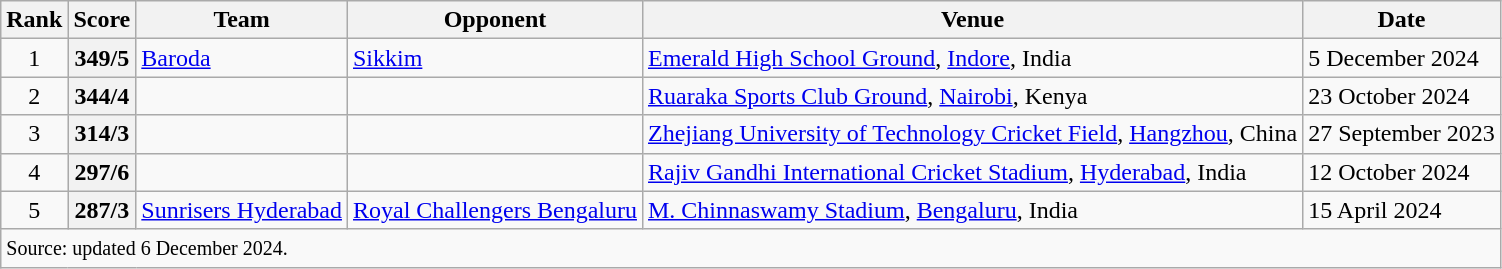<table class="wikitable sortable">
<tr>
<th>Rank</th>
<th>Score</th>
<th>Team</th>
<th>Opponent</th>
<th>Venue</th>
<th>Date</th>
</tr>
<tr>
<td align="center">1</td>
<th>349/5</th>
<td> <a href='#'>Baroda</a></td>
<td> <a href='#'>Sikkim</a></td>
<td><a href='#'>Emerald High School Ground</a>, <a href='#'>Indore</a>, India</td>
<td>5 December 2024</td>
</tr>
<tr>
<td align="center">2</td>
<th>344/4</th>
<td></td>
<td></td>
<td><a href='#'>Ruaraka Sports Club Ground</a>, <a href='#'>Nairobi</a>, Kenya</td>
<td>23 October 2024</td>
</tr>
<tr>
<td align="center">3</td>
<th>314/3</th>
<td></td>
<td></td>
<td><a href='#'>Zhejiang University of Technology Cricket Field</a>, <a href='#'>Hangzhou</a>, China</td>
<td>27 September 2023</td>
</tr>
<tr>
<td align="center">4</td>
<th>297/6</th>
<td></td>
<td></td>
<td><a href='#'>Rajiv Gandhi International Cricket Stadium</a>, <a href='#'>Hyderabad</a>, India</td>
<td>12 October 2024</td>
</tr>
<tr>
<td align="center">5</td>
<th>287/3</th>
<td> <a href='#'>Sunrisers Hyderabad</a></td>
<td> <a href='#'>Royal Challengers Bengaluru</a></td>
<td><a href='#'>M. Chinnaswamy Stadium</a>, <a href='#'>Bengaluru</a>, India</td>
<td>15 April 2024</td>
</tr>
<tr>
<td colspan="7"><small>Source:  updated 6 December 2024.</small></td>
</tr>
</table>
